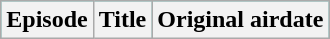<table class="wikitable plainrowheaders">
<tr bgcolor="#04B4AE">
<th>Episode</th>
<th>Title</th>
<th>Original airdate<br>


















</th>
</tr>
</table>
